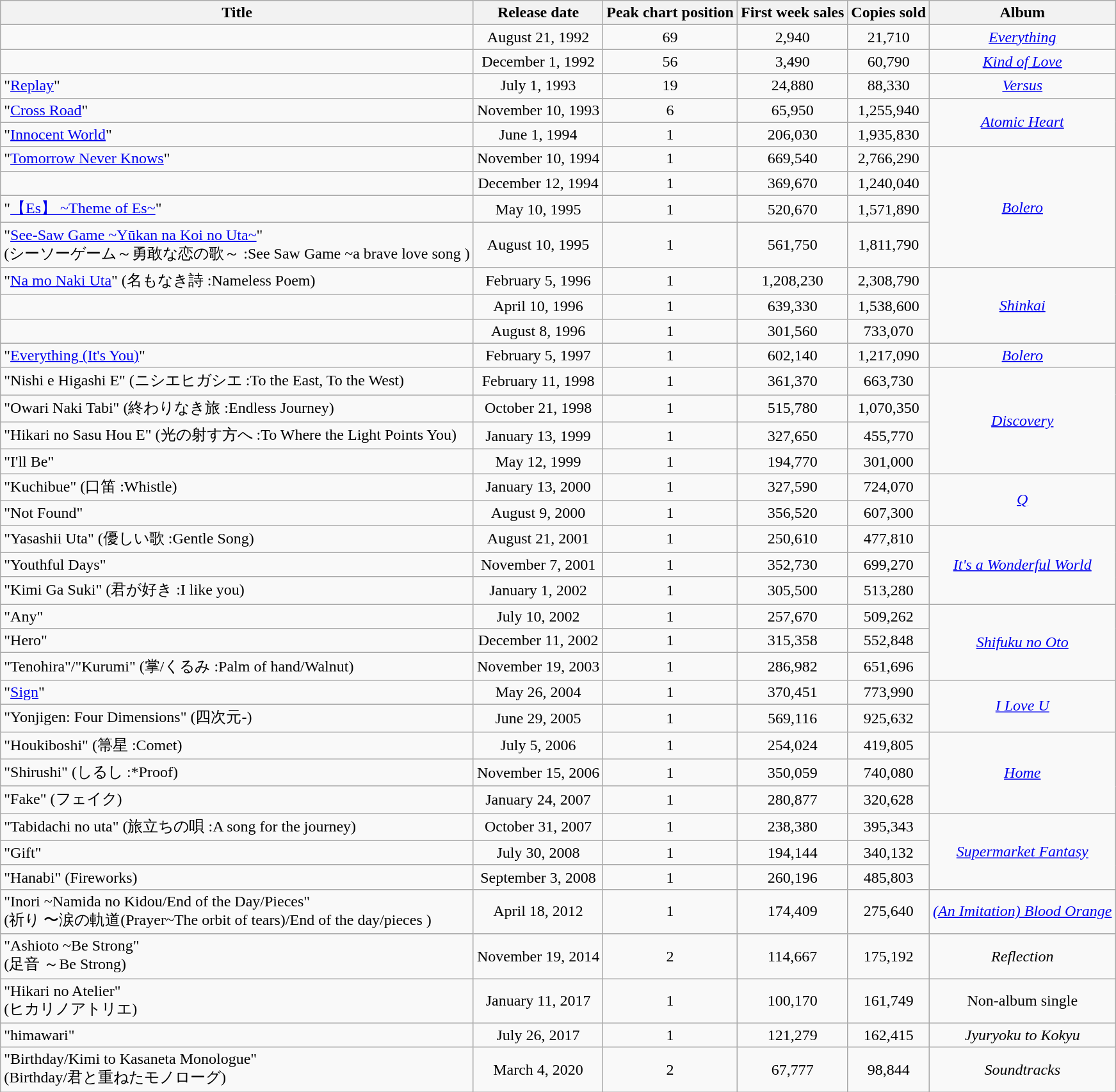<table class="wikitable" style="text-align:center">
<tr>
<th>Title</th>
<th>Release date</th>
<th>Peak chart position</th>
<th>First week sales</th>
<th>Copies sold</th>
<th>Album</th>
</tr>
<tr>
<td align="left"></td>
<td>August 21, 1992</td>
<td>69</td>
<td>2,940</td>
<td>21,710</td>
<td><em><a href='#'>Everything</a></em></td>
</tr>
<tr>
<td align="left"></td>
<td>December 1, 1992</td>
<td>56</td>
<td>3,490</td>
<td>60,790</td>
<td><em><a href='#'>Kind of Love</a></em></td>
</tr>
<tr>
<td align="left">"<a href='#'>Replay</a>"</td>
<td>July 1, 1993</td>
<td>19</td>
<td>24,880</td>
<td>88,330</td>
<td><em><a href='#'>Versus</a></em></td>
</tr>
<tr>
<td align="left">"<a href='#'>Cross Road</a>"</td>
<td>November 10, 1993</td>
<td>6</td>
<td>65,950</td>
<td>1,255,940</td>
<td rowspan="2"><em><a href='#'>Atomic Heart</a></em></td>
</tr>
<tr>
<td align="left">"<a href='#'>Innocent World</a>"</td>
<td>June 1, 1994</td>
<td>1</td>
<td>206,030</td>
<td>1,935,830</td>
</tr>
<tr>
<td align="left">"<a href='#'>Tomorrow Never Knows</a>"</td>
<td>November 10, 1994</td>
<td>1</td>
<td>669,540</td>
<td>2,766,290</td>
<td rowspan="4"><em><a href='#'>Bolero</a></em></td>
</tr>
<tr>
<td align="left"></td>
<td>December 12, 1994</td>
<td>1</td>
<td>369,670</td>
<td>1,240,040</td>
</tr>
<tr>
<td align="left">"<a href='#'>【Es】 ~Theme of Es~</a>"</td>
<td>May 10, 1995</td>
<td>1</td>
<td>520,670</td>
<td>1,571,890</td>
</tr>
<tr>
<td align="left">"<a href='#'>See-Saw Game ~Yūkan na Koi no Uta~</a>"<br>(シーソーゲーム～勇敢な恋の歌～ :See Saw Game ~a brave love song )</td>
<td>August 10, 1995</td>
<td>1</td>
<td>561,750</td>
<td>1,811,790</td>
</tr>
<tr>
<td align="left">"<a href='#'>Na mo Naki Uta</a>" (名もなき詩 :Nameless Poem)</td>
<td>February 5, 1996</td>
<td>1</td>
<td>1,208,230</td>
<td>2,308,790</td>
<td rowspan="3"><em><a href='#'>Shinkai</a></em></td>
</tr>
<tr>
<td align="left"></td>
<td>April 10, 1996</td>
<td>1</td>
<td>639,330</td>
<td>1,538,600</td>
</tr>
<tr>
<td align="left"></td>
<td>August 8, 1996</td>
<td>1</td>
<td>301,560</td>
<td>733,070</td>
</tr>
<tr>
<td align="left">"<a href='#'>Everything (It's You)</a>"</td>
<td>February 5, 1997</td>
<td>1</td>
<td>602,140</td>
<td>1,217,090</td>
<td rowspan="1"><em><a href='#'>Bolero</a></em></td>
</tr>
<tr>
<td align="left">"Nishi e Higashi E" (ニシエヒガシエ :To the East, To the West)</td>
<td>February 11, 1998</td>
<td>1</td>
<td>361,370</td>
<td>663,730</td>
<td rowspan="4"><em><a href='#'>Discovery</a></em></td>
</tr>
<tr>
<td align="left">"Owari Naki Tabi" (終わりなき旅 :Endless Journey)</td>
<td>October 21, 1998</td>
<td>1</td>
<td>515,780</td>
<td>1,070,350</td>
</tr>
<tr>
<td align="left">"Hikari no Sasu Hou E" (光の射す方へ :To Where the Light Points You)</td>
<td>January 13, 1999</td>
<td>1</td>
<td>327,650</td>
<td>455,770</td>
</tr>
<tr>
<td align="left">"I'll Be"</td>
<td>May 12, 1999</td>
<td>1</td>
<td>194,770</td>
<td>301,000</td>
</tr>
<tr>
<td align="left">"Kuchibue" (口笛 :Whistle)</td>
<td>January 13, 2000</td>
<td>1</td>
<td>327,590</td>
<td>724,070</td>
<td rowspan="2"><em><a href='#'>Q</a></em></td>
</tr>
<tr>
<td align="left">"Not Found"</td>
<td>August 9, 2000</td>
<td>1</td>
<td>356,520</td>
<td>607,300</td>
</tr>
<tr>
<td align="left">"Yasashii Uta" (優しい歌 :Gentle Song)</td>
<td>August 21, 2001</td>
<td>1</td>
<td>250,610</td>
<td>477,810</td>
<td rowspan="3"><em><a href='#'>It's a Wonderful World</a></em></td>
</tr>
<tr>
<td align="left">"Youthful Days"</td>
<td>November 7, 2001</td>
<td>1</td>
<td>352,730</td>
<td>699,270</td>
</tr>
<tr>
<td align="left">"Kimi Ga Suki" (君が好き :I like you)</td>
<td>January 1, 2002</td>
<td>1</td>
<td>305,500</td>
<td>513,280</td>
</tr>
<tr>
<td align="left">"Any"</td>
<td>July 10, 2002</td>
<td>1</td>
<td>257,670</td>
<td>509,262</td>
<td rowspan="3"><em><a href='#'>Shifuku no Oto</a></em></td>
</tr>
<tr>
<td align="left">"Hero"</td>
<td>December 11, 2002</td>
<td>1</td>
<td>315,358</td>
<td>552,848</td>
</tr>
<tr>
<td align="left">"Tenohira"/"Kurumi" (掌/くるみ :Palm of hand/Walnut)</td>
<td>November 19, 2003</td>
<td>1</td>
<td>286,982</td>
<td>651,696</td>
</tr>
<tr>
<td align="left">"<a href='#'>Sign</a>"</td>
<td>May 26, 2004</td>
<td>1</td>
<td>370,451</td>
<td>773,990</td>
<td rowspan="2"><em><a href='#'>I Love U</a></em></td>
</tr>
<tr>
<td align="left">"Yonjigen: Four Dimensions" (四次元-)</td>
<td>June 29, 2005</td>
<td>1</td>
<td>569,116</td>
<td>925,632</td>
</tr>
<tr>
<td align="left">"Houkiboshi" (箒星 :Comet)</td>
<td>July 5, 2006</td>
<td>1</td>
<td>254,024</td>
<td>419,805</td>
<td rowspan="3"><em><a href='#'>Home</a></em></td>
</tr>
<tr>
<td align="left">"Shirushi" (しるし :*Proof)</td>
<td>November 15, 2006</td>
<td>1</td>
<td>350,059</td>
<td>740,080</td>
</tr>
<tr>
<td align="left">"Fake" (フェイク)</td>
<td>January 24, 2007</td>
<td>1</td>
<td>280,877</td>
<td>320,628</td>
</tr>
<tr>
<td align="left">"Tabidachi no uta" (旅立ちの唄 :A song for the journey)</td>
<td>October 31, 2007</td>
<td>1</td>
<td>238,380</td>
<td>395,343</td>
<td rowspan="3"><em><a href='#'>Supermarket Fantasy</a></em></td>
</tr>
<tr>
<td align="left">"Gift"</td>
<td>July 30, 2008</td>
<td>1</td>
<td>194,144</td>
<td>340,132</td>
</tr>
<tr>
<td align="left">"Hanabi" (Fireworks)</td>
<td>September 3, 2008</td>
<td>1</td>
<td>260,196</td>
<td>485,803</td>
</tr>
<tr>
<td align="left">"Inori ~Namida no Kidou/End of the Day/Pieces"<br>(祈り 〜涙の軌道(Prayer~The orbit of tears)/End of the day/pieces )</td>
<td>April 18, 2012</td>
<td>1</td>
<td>174,409</td>
<td>275,640</td>
<td><em><a href='#'>(An Imitation) Blood Orange</a></em></td>
</tr>
<tr>
<td align="left">"Ashioto ~Be Strong"<br>(足音 ～Be Strong)</td>
<td>November 19, 2014</td>
<td>2</td>
<td>114,667</td>
<td>175,192</td>
<td><em>Reflection</em></td>
</tr>
<tr>
<td align="left">"Hikari no Atelier"<br>(ヒカリノアトリエ)</td>
<td>January 11, 2017</td>
<td>1</td>
<td>100,170</td>
<td>161,749</td>
<td>Non-album single</td>
</tr>
<tr>
<td align="left">"himawari"</td>
<td>July 26, 2017</td>
<td>1</td>
<td>121,279</td>
<td>162,415</td>
<td><em>Jyuryoku to Kokyu</em></td>
</tr>
<tr>
<td align="left">"Birthday/Kimi to Kasaneta Monologue"<br>(Birthday/君と重ねたモノローグ)</td>
<td>March 4, 2020</td>
<td>2</td>
<td>67,777</td>
<td>98,844</td>
<td><em>Soundtracks</em></td>
</tr>
</table>
